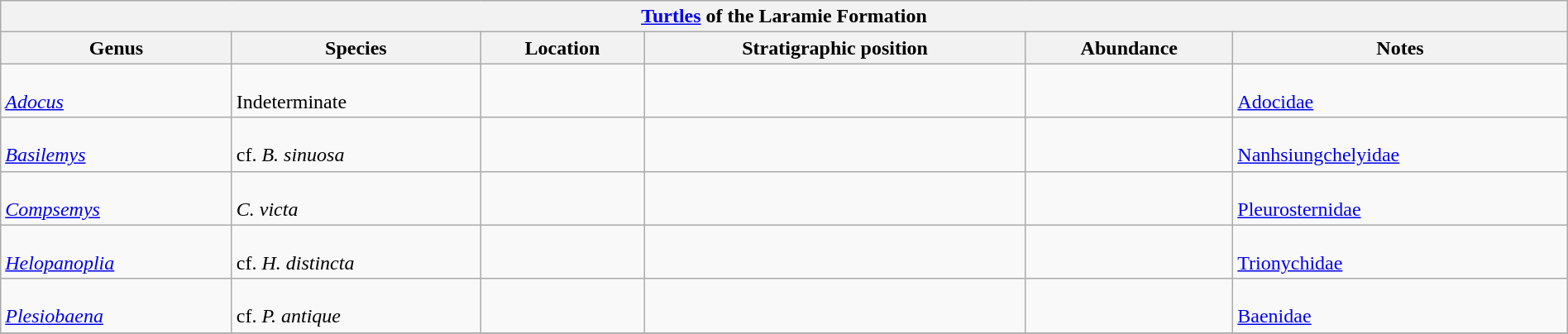<table class="wikitable" align="center" width="100%">
<tr>
<th colspan="7" align="center"><strong><a href='#'>Turtles</a> of the Laramie Formation</strong></th>
</tr>
<tr>
<th>Genus</th>
<th>Species</th>
<th>Location</th>
<th>Stratigraphic position</th>
<th>Abundance</th>
<th>Notes<br></th>
</tr>
<tr>
<td><br><em><a href='#'>Adocus</a></em></td>
<td><br>Indeterminate</td>
<td></td>
<td></td>
<td></td>
<td><br><a href='#'>Adocidae</a>
</td>
</tr>
<tr>
<td><br><em><a href='#'>Basilemys</a></em></td>
<td><br>cf. <em>B. sinuosa</em></td>
<td></td>
<td></td>
<td></td>
<td><br><a href='#'>Nanhsiungchelyidae</a></td>
</tr>
<tr>
<td><br><em><a href='#'>Compsemys</a></em></td>
<td><br><em>C. victa</em></td>
<td></td>
<td></td>
<td></td>
<td><br><a href='#'>Pleurosternidae</a></td>
</tr>
<tr>
<td><br><em><a href='#'>Helopanoplia</a></em></td>
<td><br>cf. <em>H. distincta</em></td>
<td></td>
<td></td>
<td></td>
<td><br><a href='#'>Trionychidae</a></td>
</tr>
<tr>
<td><br><em><a href='#'>Plesiobaena</a></em></td>
<td><br>cf. <em>P. antique</em></td>
<td></td>
<td></td>
<td></td>
<td><br><a href='#'>Baenidae</a></td>
</tr>
<tr>
</tr>
</table>
